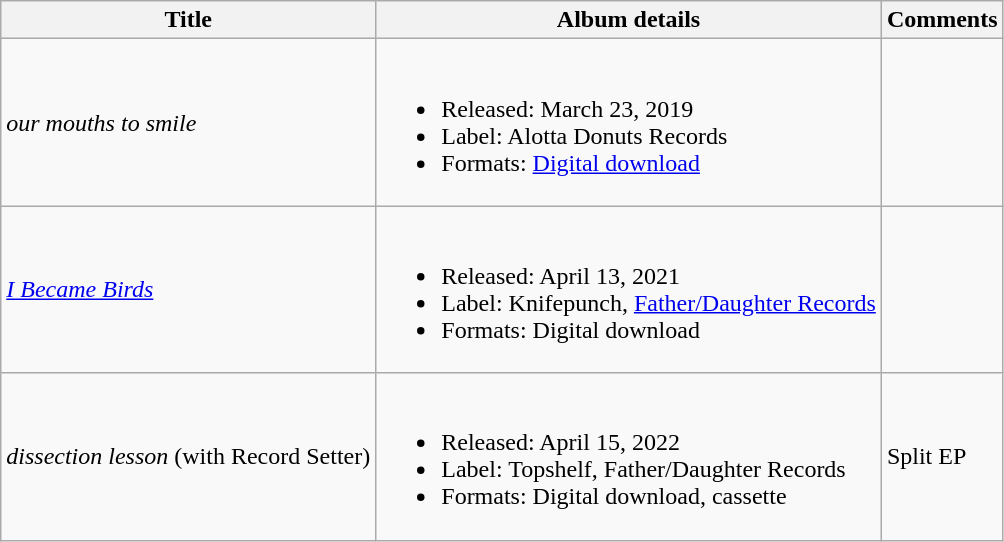<table class="wikitable">
<tr>
<th>Title</th>
<th>Album details</th>
<th>Comments</th>
</tr>
<tr>
<td><em>our mouths to smile</em></td>
<td><br><ul><li>Released: March 23, 2019</li><li>Label: Alotta Donuts Records</li><li>Formats: <a href='#'>Digital download</a></li></ul></td>
<td></td>
</tr>
<tr>
<td scope="row"><em><a href='#'>I Became Birds</a></em></td>
<td><br><ul><li>Released: April 13, 2021</li><li>Label: Knifepunch, <a href='#'>Father/Daughter Records</a></li><li>Formats: Digital download</li></ul></td>
<td></td>
</tr>
<tr>
<td><em>dissection lesson</em> (with Record Setter)</td>
<td><br><ul><li>Released: April 15, 2022</li><li>Label: Topshelf, Father/Daughter Records</li><li>Formats: Digital download, cassette</li></ul></td>
<td>Split EP</td>
</tr>
</table>
